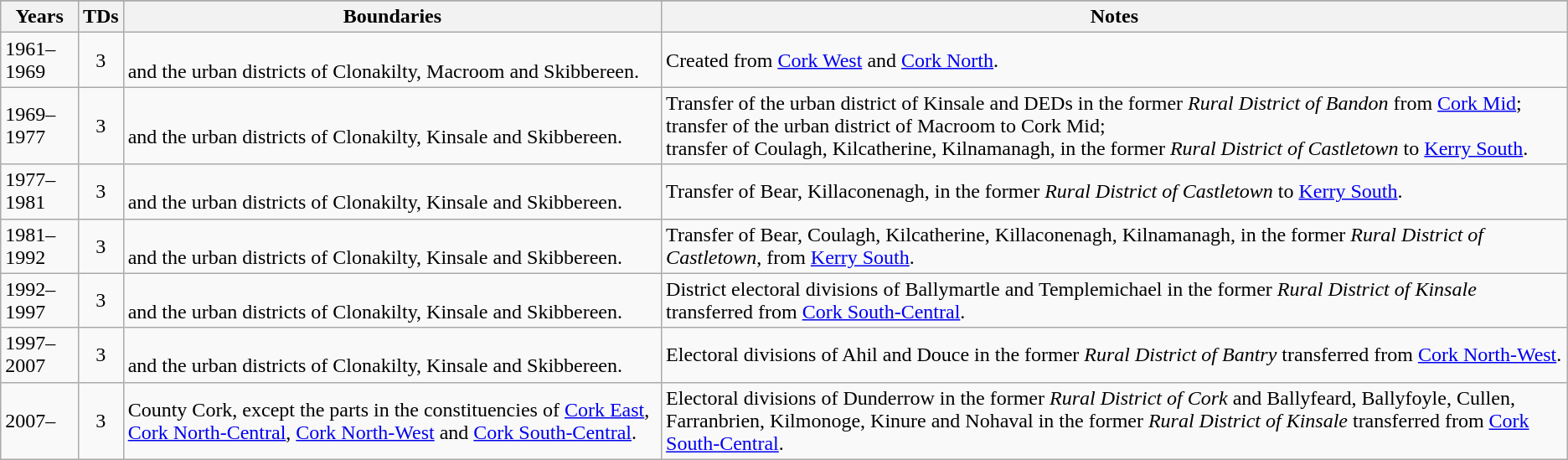<table class="wikitable">
<tr bgcolor="green">
</tr>
<tr>
<th>Years</th>
<th>TDs</th>
<th>Boundaries</th>
<th>Notes</th>
</tr>
<tr>
<td>1961–1969</td>
<td align="center">3</td>
<td><br>and the urban districts of Clonakilty, Macroom and Skibbereen.</td>
<td>Created from <a href='#'>Cork West</a> and <a href='#'>Cork North</a>.</td>
</tr>
<tr>
<td>1969–1977</td>
<td align="center">3</td>
<td><br>and the urban districts of Clonakilty, Kinsale and Skibbereen.</td>
<td>Transfer of the urban district of Kinsale and DEDs in the former <em>Rural District of Bandon</em> from <a href='#'>Cork Mid</a>;<br>transfer of the urban district of Macroom to Cork Mid;<br>transfer of Coulagh, Kilcatherine, Kilnamanagh, in the former <em>Rural District of Castletown</em> to <a href='#'>Kerry South</a>.</td>
</tr>
<tr>
<td>1977–1981</td>
<td align="center">3</td>
<td><br>and the urban districts of Clonakilty, Kinsale and Skibbereen.</td>
<td>Transfer of Bear, Killaconenagh, in the former <em>Rural District of Castletown</em> to <a href='#'>Kerry South</a>.</td>
</tr>
<tr>
<td>1981–1992</td>
<td align="center">3</td>
<td><br>and the urban districts of Clonakilty, Kinsale and Skibbereen.</td>
<td>Transfer of Bear, Coulagh, Kilcatherine, Killaconenagh, Kilnamanagh, in the former <em>Rural District of Castletown</em>, from <a href='#'>Kerry South</a>.</td>
</tr>
<tr>
<td>1992–1997</td>
<td align="center">3</td>
<td><br>and the urban districts of Clonakilty, Kinsale and Skibbereen.</td>
<td>District electoral divisions of Ballymartle and Templemichael in the former <em>Rural District of Kinsale</em> transferred from <a href='#'>Cork South-Central</a>.</td>
</tr>
<tr>
<td>1997–2007</td>
<td align="center">3</td>
<td><br>and the urban districts of Clonakilty, Kinsale and Skibbereen.</td>
<td>Electoral divisions of Ahil and Douce in the former <em>Rural District of Bantry</em> transferred from <a href='#'>Cork North-West</a>.</td>
</tr>
<tr>
<td>2007–</td>
<td align="center">3</td>
<td>County Cork, except the parts in the constituencies of <a href='#'>Cork East</a>, <a href='#'>Cork North-Central</a>, <a href='#'>Cork North-West</a> and <a href='#'>Cork South-Central</a>.</td>
<td>Electoral divisions of Dunderrow in the former <em>Rural District of Cork</em> and Ballyfeard, Ballyfoyle, Cullen, Farranbrien, Kilmonoge, Kinure and Nohaval in the former <em>Rural District of Kinsale</em> transferred from <a href='#'>Cork South-Central</a>.</td>
</tr>
</table>
